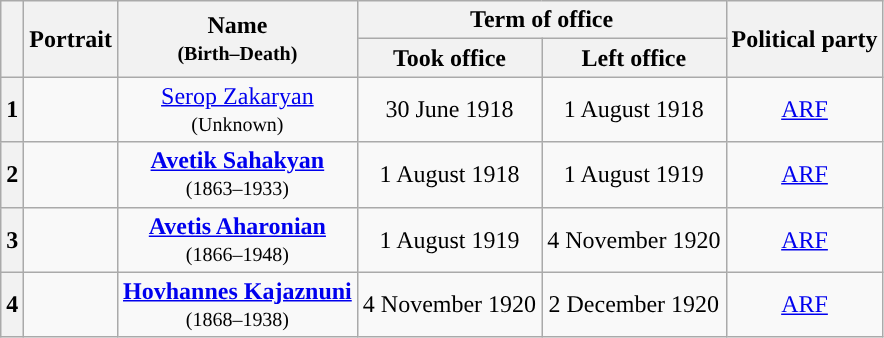<table class="wikitable" style="text-align:center">
<tr>
<th rowspan="2"></th>
<th rowspan="2">Portrait</th>
<th colspan="2" rowspan="2">Name<br><small>(Birth–Death)</small></th>
<th colspan="2">Term of office</th>
<th rowspan="2">Political party</th>
</tr>
<tr>
<th>Took office</th>
<th>Left office</th>
</tr>
<tr>
<th style="background:">1</th>
<td></td>
<td colspan="2"><a href='#'>Serop Zakaryan</a><br><small>(Unknown)</small></td>
<td>30 June 1918</td>
<td>1 August 1918</td>
<td><a href='#'>ARF</a></td>
</tr>
<tr>
<th style="background:">2</th>
<td></td>
<td colspan="2"><strong><a href='#'>Avetik Sahakyan</a></strong><br><small>(1863–1933)</small></td>
<td>1 August 1918</td>
<td>1 August 1919</td>
<td><a href='#'>ARF</a></td>
</tr>
<tr>
<th style="background:">3</th>
<td></td>
<td colspan="2"><strong><a href='#'>Avetis Aharonian</a></strong><br><small>(1866–1948)</small></td>
<td>1 August 1919</td>
<td>4 November 1920</td>
<td><a href='#'>ARF</a></td>
</tr>
<tr>
<th style="background:">4</th>
<td colspan="2"></td>
<td><strong><a href='#'>Hovhannes Kajaznuni</a></strong><br><small>(1868–1938)</small></td>
<td>4 November 1920</td>
<td>2 December 1920</td>
<td><a href='#'>ARF</a></td>
</tr>
</table>
